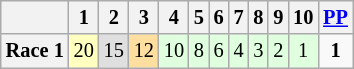<table class="wikitable" style="font-size: 85%;">
<tr>
<th></th>
<th>1</th>
<th>2</th>
<th>3</th>
<th>4</th>
<th>5</th>
<th>6</th>
<th>7</th>
<th>8</th>
<th>9</th>
<th>10</th>
<th><a href='#'>PP</a></th>
</tr>
<tr align="center">
<th>Race 1</th>
<td style="background:#FFFFBF;">20</td>
<td style="background:#DFDFDF;">15</td>
<td style="background:#FFDF9F;">12</td>
<td style="background:#DFFFDF;">10</td>
<td style="background:#DFFFDF;">8</td>
<td style="background:#DFFFDF;">6</td>
<td style="background:#DFFFDF;">4</td>
<td style="background:#DFFFDF;">3</td>
<td style="background:#DFFFDF;">2</td>
<td style="background:#DFFFDF;">1</td>
<td><strong>1</strong></td>
</tr>
</table>
